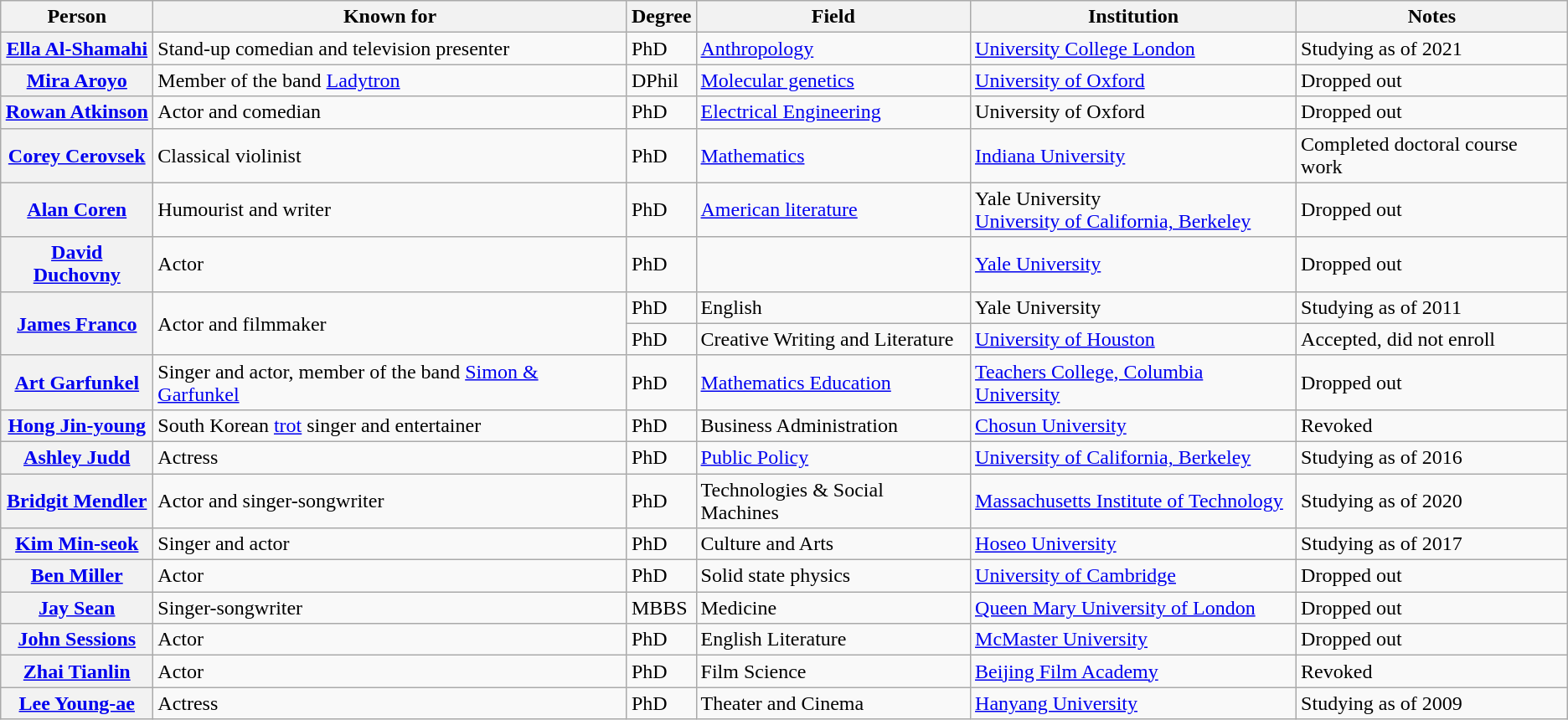<table class="wikitable sortable">
<tr>
<th scope="col">Person</th>
<th scope="col">Known for</th>
<th>Degree</th>
<th scope="col">Field</th>
<th>Institution</th>
<th>Notes</th>
</tr>
<tr>
<th scope="row"><a href='#'>Ella Al-Shamahi</a></th>
<td>Stand-up comedian and television presenter</td>
<td>PhD</td>
<td><a href='#'>Anthropology</a></td>
<td><a href='#'>University College London</a></td>
<td>Studying as of 2021</td>
</tr>
<tr>
<th scope="row"><a href='#'>Mira Aroyo</a></th>
<td>Member of the band <a href='#'>Ladytron</a></td>
<td>DPhil</td>
<td><a href='#'>Molecular genetics</a></td>
<td><a href='#'>University of Oxford</a></td>
<td>Dropped out</td>
</tr>
<tr>
<th scope="row"><a href='#'>Rowan Atkinson</a></th>
<td>Actor and comedian</td>
<td>PhD</td>
<td><a href='#'>Electrical Engineering</a></td>
<td>University of Oxford</td>
<td>Dropped out</td>
</tr>
<tr>
<th scope="row"><a href='#'>Corey Cerovsek</a></th>
<td>Classical violinist</td>
<td>PhD</td>
<td><a href='#'>Mathematics</a></td>
<td><a href='#'>Indiana University</a></td>
<td>Completed doctoral course work</td>
</tr>
<tr>
<th scope="row"><a href='#'>Alan Coren</a></th>
<td>Humourist and writer</td>
<td>PhD</td>
<td><a href='#'>American literature</a></td>
<td>Yale University<br><a href='#'>University of California, Berkeley</a></td>
<td>Dropped out</td>
</tr>
<tr>
<th scope="row"><a href='#'>David Duchovny</a></th>
<td>Actor</td>
<td>PhD</td>
<td></td>
<td><a href='#'>Yale University</a></td>
<td>Dropped out</td>
</tr>
<tr>
<th rowspan="2" scope="row"><a href='#'>James Franco</a></th>
<td rowspan="2">Actor and filmmaker</td>
<td>PhD</td>
<td>English</td>
<td>Yale University</td>
<td>Studying as of 2011</td>
</tr>
<tr>
<td>PhD</td>
<td>Creative Writing and Literature</td>
<td><a href='#'>University of Houston</a></td>
<td>Accepted, did not enroll</td>
</tr>
<tr>
<th scope="row"><a href='#'>Art Garfunkel</a></th>
<td>Singer and actor, member of the band <a href='#'>Simon & Garfunkel</a></td>
<td>PhD</td>
<td><a href='#'>Mathematics Education</a></td>
<td><a href='#'>Teachers College, Columbia University</a></td>
<td>Dropped out</td>
</tr>
<tr>
<th scope="row"><a href='#'>Hong Jin-young</a></th>
<td>South Korean <a href='#'>trot</a> singer and entertainer</td>
<td>PhD</td>
<td>Business Administration</td>
<td><a href='#'>Chosun University</a></td>
<td>Revoked</td>
</tr>
<tr>
<th scope="row"><a href='#'>Ashley Judd</a></th>
<td>Actress</td>
<td>PhD</td>
<td><a href='#'>Public Policy</a></td>
<td><a href='#'>University of California, Berkeley</a></td>
<td>Studying as of 2016</td>
</tr>
<tr>
<th scope="row"><a href='#'>Bridgit Mendler</a></th>
<td>Actor and singer-songwriter</td>
<td>PhD</td>
<td>Technologies & Social Machines</td>
<td><a href='#'>Massachusetts Institute of Technology</a></td>
<td>Studying as of 2020</td>
</tr>
<tr>
<th scope="row"><a href='#'>Kim Min-seok</a></th>
<td>Singer and actor</td>
<td>PhD</td>
<td>Culture and Arts</td>
<td><a href='#'>Hoseo University</a></td>
<td>Studying as of 2017</td>
</tr>
<tr>
<th scope="row"><a href='#'>Ben Miller</a></th>
<td>Actor</td>
<td>PhD</td>
<td>Solid state physics</td>
<td><a href='#'>University of Cambridge</a></td>
<td>Dropped out</td>
</tr>
<tr>
<th scope="row"><a href='#'>Jay Sean</a></th>
<td>Singer-songwriter</td>
<td>MBBS</td>
<td>Medicine</td>
<td><a href='#'>Queen Mary University of London</a></td>
<td>Dropped out</td>
</tr>
<tr>
<th scope="row"><a href='#'>John Sessions</a></th>
<td>Actor</td>
<td>PhD</td>
<td>English Literature</td>
<td><a href='#'>McMaster University</a></td>
<td>Dropped out</td>
</tr>
<tr>
<th scope="row"><a href='#'>Zhai Tianlin</a></th>
<td>Actor</td>
<td>PhD</td>
<td>Film Science</td>
<td><a href='#'>Beijing Film Academy</a></td>
<td>Revoked</td>
</tr>
<tr>
<th scope="row"><a href='#'>Lee Young-ae</a></th>
<td>Actress</td>
<td>PhD</td>
<td>Theater and Cinema</td>
<td><a href='#'>Hanyang University</a></td>
<td>Studying as of 2009</td>
</tr>
</table>
